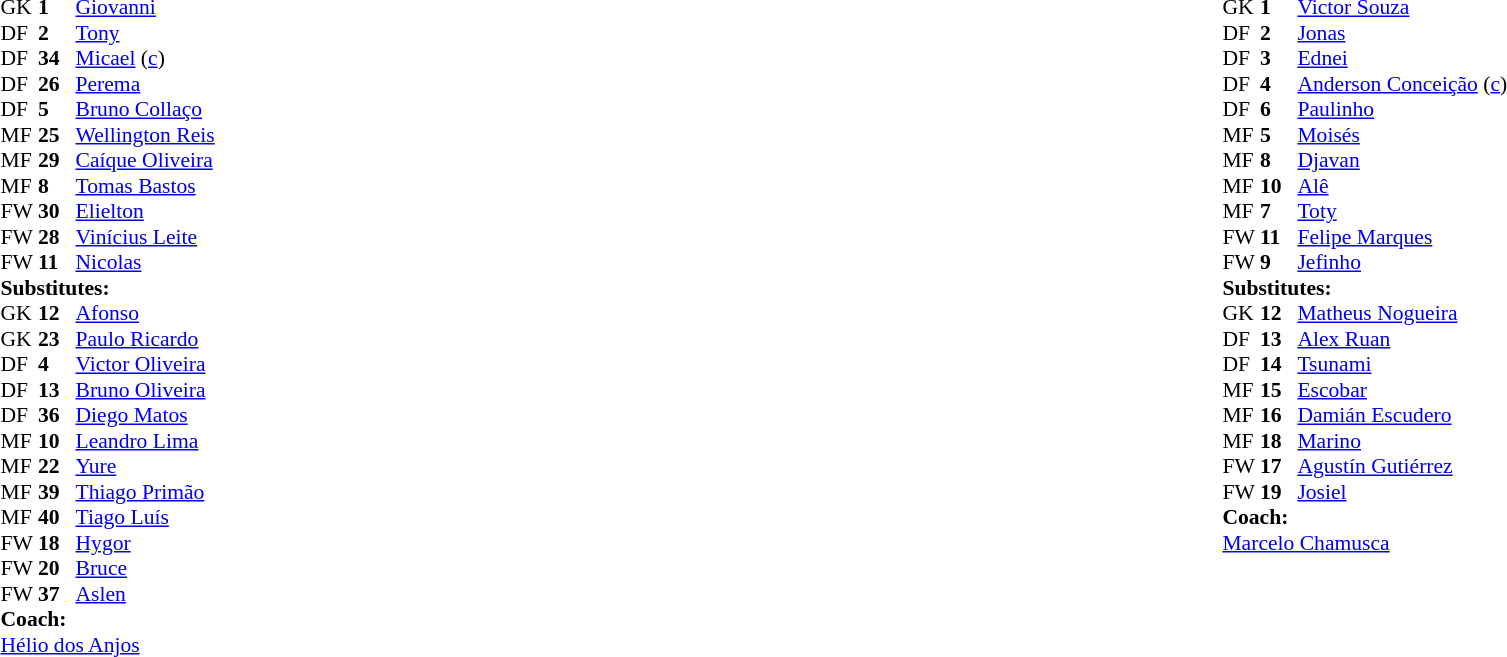<table width="100%">
<tr>
<td valign="top" width="40%"><br><table style="font-size:90%" cellspacing="0" cellpadding="0">
<tr>
<th width=25></th>
<th width=25></th>
</tr>
<tr>
<td>GK</td>
<td><strong>1</strong></td>
<td> <a href='#'>Giovanni</a></td>
<td></td>
<td></td>
</tr>
<tr>
<td>DF</td>
<td><strong>2</strong></td>
<td> <a href='#'>Tony</a></td>
</tr>
<tr>
<td>DF</td>
<td><strong>34</strong></td>
<td> <a href='#'>Micael</a> (<a href='#'>c</a>)</td>
</tr>
<tr>
<td>DF</td>
<td><strong>26</strong></td>
<td> <a href='#'>Perema</a></td>
</tr>
<tr>
<td>DF</td>
<td><strong>5</strong></td>
<td> <a href='#'>Bruno Collaço</a></td>
</tr>
<tr>
<td>MF</td>
<td><strong>25</strong></td>
<td> <a href='#'>Wellington Reis</a></td>
<td></td>
<td></td>
</tr>
<tr>
<td>MF</td>
<td><strong>29</strong></td>
<td> <a href='#'>Caíque Oliveira</a></td>
<td></td>
<td></td>
</tr>
<tr>
<td>MF</td>
<td><strong>8</strong></td>
<td> <a href='#'>Tomas Bastos</a></td>
<td></td>
<td></td>
</tr>
<tr>
<td>FW</td>
<td><strong>30</strong></td>
<td> <a href='#'>Elielton</a></td>
<td></td>
<td></td>
</tr>
<tr>
<td>FW</td>
<td><strong>28</strong></td>
<td> <a href='#'>Vinícius Leite</a></td>
</tr>
<tr>
<td>FW</td>
<td><strong>11</strong></td>
<td> <a href='#'>Nicolas</a></td>
</tr>
<tr>
<td colspan=3><strong>Substitutes:</strong></td>
</tr>
<tr>
<td>GK</td>
<td><strong>12</strong></td>
<td> <a href='#'>Afonso</a></td>
</tr>
<tr>
<td>GK</td>
<td><strong>23</strong></td>
<td> <a href='#'>Paulo Ricardo</a></td>
</tr>
<tr>
<td>DF</td>
<td><strong>4</strong></td>
<td> <a href='#'>Victor Oliveira</a></td>
</tr>
<tr>
<td>DF</td>
<td><strong>13</strong></td>
<td> <a href='#'>Bruno Oliveira</a></td>
</tr>
<tr>
<td>DF</td>
<td><strong>36</strong></td>
<td> <a href='#'>Diego Matos</a></td>
</tr>
<tr>
<td>MF</td>
<td><strong>10</strong></td>
<td> <a href='#'>Leandro Lima</a></td>
<td></td>
<td></td>
</tr>
<tr>
<td>MF</td>
<td><strong>22</strong></td>
<td> <a href='#'>Yure</a></td>
</tr>
<tr>
<td>MF</td>
<td><strong>39</strong></td>
<td> <a href='#'>Thiago Primão</a></td>
<td></td>
<td></td>
</tr>
<tr>
<td>MF</td>
<td><strong>40</strong></td>
<td> <a href='#'>Tiago Luís</a></td>
</tr>
<tr>
<td>FW</td>
<td><strong>18</strong></td>
<td> <a href='#'>Hygor</a></td>
<td></td>
<td></td>
</tr>
<tr>
<td>FW</td>
<td><strong>20</strong></td>
<td> <a href='#'>Bruce</a></td>
</tr>
<tr>
<td>FW</td>
<td><strong>37</strong></td>
<td> <a href='#'>Aslen</a></td>
</tr>
<tr>
<td></td>
</tr>
<tr>
<td colspan=3><strong>Coach:</strong></td>
</tr>
<tr>
<td colspan=4> <a href='#'>Hélio dos Anjos</a></td>
</tr>
</table>
</td>
<td valign="top" width="50%"><br><table style="font-size:90%;" cellspacing="0" cellpadding="0" align="center">
<tr>
<th width=25></th>
<th width=25></th>
</tr>
<tr>
<td>GK</td>
<td><strong>1</strong></td>
<td> <a href='#'>Victor Souza</a></td>
</tr>
<tr>
<td>DF</td>
<td><strong>2</strong></td>
<td> <a href='#'>Jonas</a></td>
<td></td>
<td></td>
</tr>
<tr>
<td>DF</td>
<td><strong>3</strong></td>
<td> <a href='#'>Ednei</a></td>
</tr>
<tr>
<td>DF</td>
<td><strong>4</strong></td>
<td> <a href='#'>Anderson Conceição</a> (<a href='#'>c</a>)</td>
<td></td>
<td></td>
</tr>
<tr>
<td>DF</td>
<td><strong>6</strong></td>
<td> <a href='#'>Paulinho</a></td>
<td></td>
<td></td>
</tr>
<tr>
<td>MF</td>
<td><strong>5</strong></td>
<td> <a href='#'>Moisés</a></td>
<td></td>
<td></td>
</tr>
<tr>
<td>MF</td>
<td><strong>8</strong></td>
<td> <a href='#'>Djavan</a></td>
<td></td>
<td></td>
</tr>
<tr>
<td>MF</td>
<td><strong>10</strong></td>
<td> <a href='#'>Alê</a></td>
<td></td>
<td></td>
</tr>
<tr>
<td>MF</td>
<td><strong>7</strong></td>
<td> <a href='#'>Toty</a></td>
<td></td>
<td></td>
</tr>
<tr>
<td>FW</td>
<td><strong>11</strong></td>
<td> <a href='#'>Felipe Marques</a></td>
</tr>
<tr>
<td>FW</td>
<td><strong>9</strong></td>
<td> <a href='#'>Jefinho</a></td>
</tr>
<tr>
<td colspan=3><strong>Substitutes:</strong></td>
</tr>
<tr>
<td>GK</td>
<td><strong>12</strong></td>
<td> <a href='#'>Matheus Nogueira</a></td>
</tr>
<tr>
<td>DF</td>
<td><strong>13</strong></td>
<td> <a href='#'>Alex Ruan</a></td>
<td></td>
<td></td>
</tr>
<tr>
<td>DF</td>
<td><strong>14</strong></td>
<td> <a href='#'>Tsunami</a></td>
<td></td>
<td></td>
</tr>
<tr>
<td>MF</td>
<td><strong>15</strong></td>
<td> <a href='#'>Escobar</a></td>
</tr>
<tr>
<td>MF</td>
<td><strong>16</strong></td>
<td> <a href='#'>Damián Escudero</a></td>
<td></td>
<td></td>
</tr>
<tr>
<td>MF</td>
<td><strong>18</strong></td>
<td> <a href='#'>Marino</a></td>
</tr>
<tr>
<td>FW</td>
<td><strong>17</strong></td>
<td> <a href='#'>Agustín Gutiérrez</a></td>
<td></td>
<td></td>
</tr>
<tr>
<td>FW</td>
<td><strong>19</strong></td>
<td> <a href='#'>Josiel</a></td>
</tr>
<tr>
<td></td>
</tr>
<tr>
<td colspan=3><strong>Coach:</strong></td>
</tr>
<tr>
<td colspan=4> <a href='#'>Marcelo Chamusca</a></td>
</tr>
</table>
</td>
</tr>
</table>
